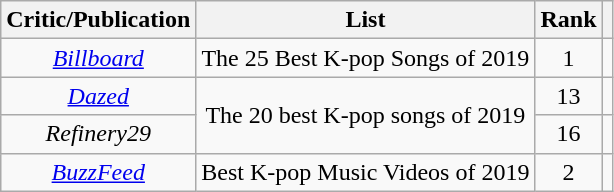<table class="sortable wikitable">
<tr>
<th>Critic/Publication</th>
<th>List</th>
<th>Rank</th>
<th class="unsortable"></th>
</tr>
<tr>
<td align="center"><em><a href='#'>Billboard</a></em></td>
<td align="center">The 25 Best K-pop Songs of 2019</td>
<td align="center">1</td>
<td align="center"></td>
</tr>
<tr>
<td align="center"><em><a href='#'>Dazed</a></em></td>
<td align="center" rowspan="2">The 20 best K-pop songs of 2019</td>
<td align="center">13</td>
<td align="center"></td>
</tr>
<tr>
<td align="center"><em>Refinery29</em></td>
<td align="center">16</td>
<td align="center"></td>
</tr>
<tr>
<td align="center"><em><a href='#'>BuzzFeed</a></em></td>
<td align="center">Best K-pop Music Videos of 2019</td>
<td align="center">2</td>
<td align="center"></td>
</tr>
</table>
